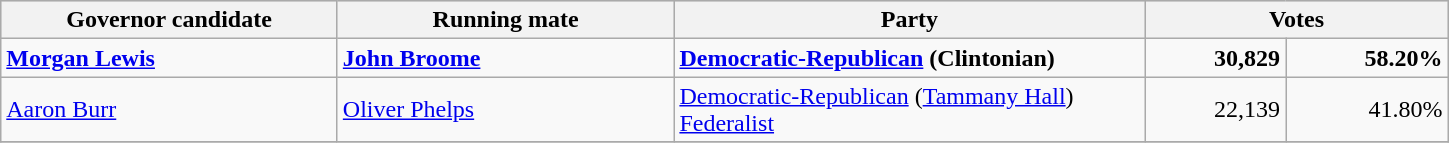<table class=wikitable>
<tr bgcolor=lightgrey>
<th width="20%">Governor candidate</th>
<th width="20%">Running mate</th>
<th width="28%">Party</th>
<th width="18%" colspan="2">Votes</th>
</tr>
<tr>
<td><strong><a href='#'>Morgan Lewis</a></strong></td>
<td><strong><a href='#'>John Broome</a></strong></td>
<td><strong><a href='#'>Democratic-Republican</a> (Clintonian)</strong></td>
<td align="right"><strong>30,829</strong></td>
<td align="right"><strong>58.20%</strong></td>
</tr>
<tr>
<td><a href='#'>Aaron Burr</a></td>
<td><a href='#'>Oliver Phelps</a></td>
<td><a href='#'>Democratic-Republican</a> (<a href='#'>Tammany Hall</a>) <br><a href='#'>Federalist</a></td>
<td align="right">22,139</td>
<td align="right">41.80%</td>
</tr>
<tr>
</tr>
</table>
